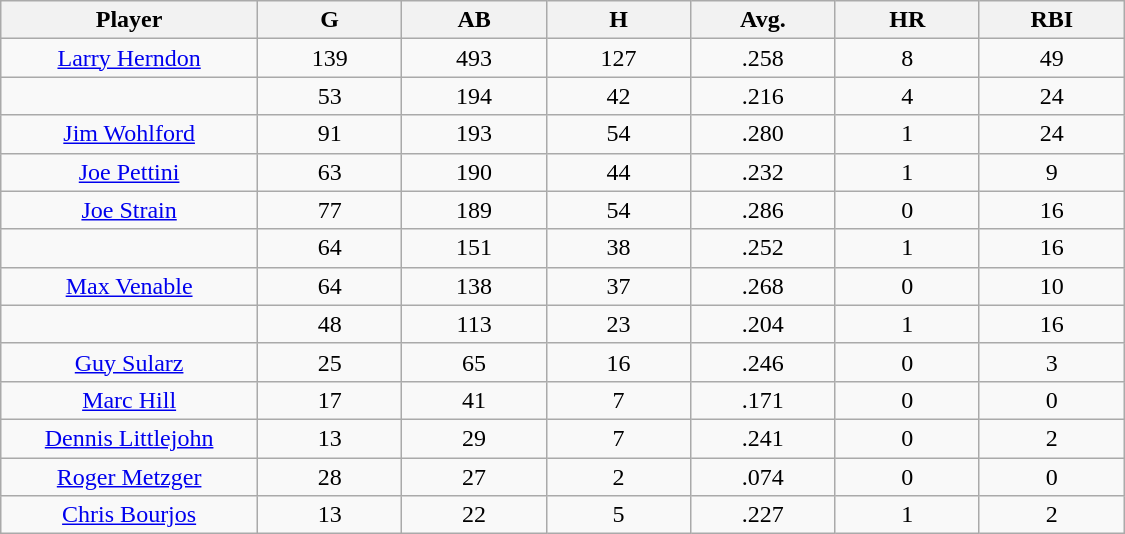<table class="wikitable sortable">
<tr>
<th bgcolor="#DDDDFF" width="16%">Player</th>
<th bgcolor="#DDDDFF" width="9%">G</th>
<th bgcolor="#DDDDFF" width="9%">AB</th>
<th bgcolor="#DDDDFF" width="9%">H</th>
<th bgcolor="#DDDDFF" width="9%">Avg.</th>
<th bgcolor="#DDDDFF" width="9%">HR</th>
<th bgcolor="#DDDDFF" width="9%">RBI</th>
</tr>
<tr align="center">
<td><a href='#'>Larry Herndon</a></td>
<td>139</td>
<td>493</td>
<td>127</td>
<td>.258</td>
<td>8</td>
<td>49</td>
</tr>
<tr align=center>
<td></td>
<td>53</td>
<td>194</td>
<td>42</td>
<td>.216</td>
<td>4</td>
<td>24</td>
</tr>
<tr align="center">
<td><a href='#'>Jim Wohlford</a></td>
<td>91</td>
<td>193</td>
<td>54</td>
<td>.280</td>
<td>1</td>
<td>24</td>
</tr>
<tr align=center>
<td><a href='#'>Joe Pettini</a></td>
<td>63</td>
<td>190</td>
<td>44</td>
<td>.232</td>
<td>1</td>
<td>9</td>
</tr>
<tr align=center>
<td><a href='#'>Joe Strain</a></td>
<td>77</td>
<td>189</td>
<td>54</td>
<td>.286</td>
<td>0</td>
<td>16</td>
</tr>
<tr align=center>
<td></td>
<td>64</td>
<td>151</td>
<td>38</td>
<td>.252</td>
<td>1</td>
<td>16</td>
</tr>
<tr align="center">
<td><a href='#'>Max Venable</a></td>
<td>64</td>
<td>138</td>
<td>37</td>
<td>.268</td>
<td>0</td>
<td>10</td>
</tr>
<tr align=center>
<td></td>
<td>48</td>
<td>113</td>
<td>23</td>
<td>.204</td>
<td>1</td>
<td>16</td>
</tr>
<tr align="center">
<td><a href='#'>Guy Sularz</a></td>
<td>25</td>
<td>65</td>
<td>16</td>
<td>.246</td>
<td>0</td>
<td>3</td>
</tr>
<tr align=center>
<td><a href='#'>Marc Hill</a></td>
<td>17</td>
<td>41</td>
<td>7</td>
<td>.171</td>
<td>0</td>
<td>0</td>
</tr>
<tr align=center>
<td><a href='#'>Dennis Littlejohn</a></td>
<td>13</td>
<td>29</td>
<td>7</td>
<td>.241</td>
<td>0</td>
<td>2</td>
</tr>
<tr align=center>
<td><a href='#'>Roger Metzger</a></td>
<td>28</td>
<td>27</td>
<td>2</td>
<td>.074</td>
<td>0</td>
<td>0</td>
</tr>
<tr align=center>
<td><a href='#'>Chris Bourjos</a></td>
<td>13</td>
<td>22</td>
<td>5</td>
<td>.227</td>
<td>1</td>
<td>2</td>
</tr>
</table>
